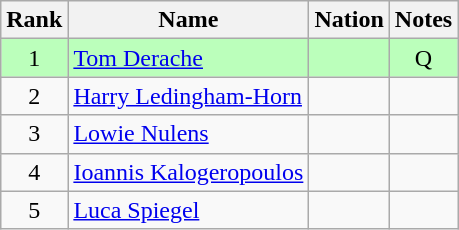<table class="wikitable sortable" style="text-align:center">
<tr>
<th>Rank</th>
<th>Name</th>
<th>Nation</th>
<th>Notes</th>
</tr>
<tr bgcolor=bbffbb>
<td>1</td>
<td align=left><a href='#'>Tom Derache</a></td>
<td align=left></td>
<td>Q</td>
</tr>
<tr>
<td>2</td>
<td align=left><a href='#'>Harry Ledingham-Horn</a></td>
<td align=left></td>
<td></td>
</tr>
<tr>
<td>3</td>
<td align=left><a href='#'>Lowie Nulens</a></td>
<td align=left></td>
<td></td>
</tr>
<tr>
<td>4</td>
<td align=left><a href='#'>Ioannis Kalogeropoulos</a></td>
<td align=left></td>
<td></td>
</tr>
<tr>
<td>5</td>
<td align=left><a href='#'>Luca Spiegel</a></td>
<td align=left></td>
<td></td>
</tr>
</table>
